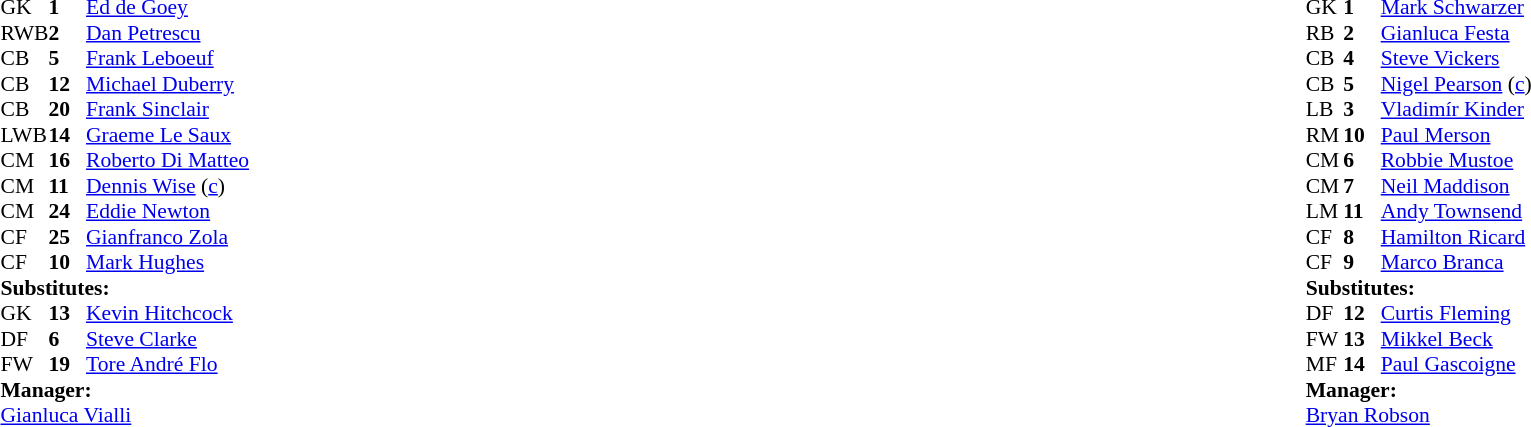<table width="100%">
<tr>
<td valign="top" width="50%"><br><table style="font-size: 90%" cellspacing="0" cellpadding="0">
<tr>
<th width="25"></th>
<th width="25"></th>
</tr>
<tr>
<td>GK</td>
<td><strong>1</strong></td>
<td> <a href='#'>Ed de Goey</a></td>
</tr>
<tr>
<td>RWB</td>
<td><strong>2</strong></td>
<td> <a href='#'>Dan Petrescu</a></td>
<td></td>
<td></td>
</tr>
<tr>
<td>CB</td>
<td><strong>5</strong></td>
<td> <a href='#'>Frank Leboeuf</a></td>
<td></td>
</tr>
<tr>
<td>CB</td>
<td><strong>12</strong></td>
<td> <a href='#'>Michael Duberry</a></td>
</tr>
<tr>
<td>CB</td>
<td><strong>20</strong></td>
<td> <a href='#'>Frank Sinclair</a></td>
</tr>
<tr>
<td>LWB</td>
<td><strong>14</strong></td>
<td> <a href='#'>Graeme Le Saux</a></td>
<td></td>
</tr>
<tr>
<td>CM</td>
<td><strong>16</strong></td>
<td> <a href='#'>Roberto Di Matteo</a></td>
</tr>
<tr>
<td>CM</td>
<td><strong>11</strong></td>
<td> <a href='#'>Dennis Wise</a> (<a href='#'>c</a>)</td>
<td></td>
</tr>
<tr>
<td>CM</td>
<td><strong>24</strong></td>
<td> <a href='#'>Eddie Newton</a></td>
</tr>
<tr>
<td>CF</td>
<td><strong>25</strong></td>
<td> <a href='#'>Gianfranco Zola</a></td>
</tr>
<tr>
<td>CF</td>
<td><strong>10</strong></td>
<td> <a href='#'>Mark Hughes</a></td>
<td></td>
<td></td>
</tr>
<tr>
<td colspan=4><strong>Substitutes:</strong></td>
</tr>
<tr>
<td>GK</td>
<td><strong>13</strong></td>
<td> <a href='#'>Kevin Hitchcock</a></td>
</tr>
<tr>
<td>DF</td>
<td><strong>6</strong></td>
<td> <a href='#'>Steve Clarke</a></td>
<td></td>
<td></td>
</tr>
<tr>
<td>FW</td>
<td><strong>19</strong></td>
<td> <a href='#'>Tore André Flo</a></td>
<td></td>
<td></td>
</tr>
<tr>
<td colspan=4><strong>Manager:</strong></td>
</tr>
<tr>
<td colspan="4"> <a href='#'>Gianluca Vialli</a></td>
</tr>
</table>
</td>
<td valign="top"></td>
<td valign="top" width="50%"><br><table style="font-size: 90%" cellspacing="0" cellpadding="0" align=center>
<tr>
<th width="25"></th>
<th width="25"></th>
</tr>
<tr>
<td>GK</td>
<td><strong>1</strong></td>
<td> <a href='#'>Mark Schwarzer</a></td>
</tr>
<tr>
<td>RB</td>
<td><strong>2</strong></td>
<td> <a href='#'>Gianluca Festa</a></td>
</tr>
<tr>
<td>CB</td>
<td><strong>4</strong></td>
<td> <a href='#'>Steve Vickers</a></td>
</tr>
<tr>
<td>CB</td>
<td><strong>5</strong></td>
<td> <a href='#'>Nigel Pearson</a> (<a href='#'>c</a>)</td>
</tr>
<tr>
<td>LB</td>
<td><strong>3</strong></td>
<td> <a href='#'>Vladimír Kinder</a></td>
</tr>
<tr>
<td>RM</td>
<td><strong>10</strong></td>
<td> <a href='#'>Paul Merson</a></td>
</tr>
<tr>
<td>CM</td>
<td><strong>6</strong></td>
<td> <a href='#'>Robbie Mustoe</a></td>
</tr>
<tr>
<td>CM</td>
<td><strong>7</strong></td>
<td> <a href='#'>Neil Maddison</a></td>
<td></td>
<td></td>
</tr>
<tr>
<td>LM</td>
<td><strong>11</strong></td>
<td> <a href='#'>Andy Townsend</a></td>
<td></td>
</tr>
<tr>
<td>CF</td>
<td><strong>8</strong></td>
<td> <a href='#'>Hamilton Ricard</a></td>
<td></td>
<td></td>
</tr>
<tr>
<td>CF</td>
<td><strong>9</strong></td>
<td> <a href='#'>Marco Branca</a></td>
</tr>
<tr>
<td colspan=4><strong>Substitutes:</strong></td>
</tr>
<tr>
<td>DF</td>
<td><strong>12</strong></td>
<td> <a href='#'>Curtis Fleming</a></td>
</tr>
<tr>
<td>FW</td>
<td><strong>13</strong></td>
<td> <a href='#'>Mikkel Beck</a></td>
<td></td>
<td></td>
</tr>
<tr>
<td>MF</td>
<td><strong>14</strong></td>
<td> <a href='#'>Paul Gascoigne</a></td>
<td></td>
<td></td>
</tr>
<tr>
<td colspan=4><strong>Manager:</strong></td>
</tr>
<tr>
<td colspan="4"> <a href='#'>Bryan Robson</a></td>
</tr>
</table>
</td>
</tr>
</table>
